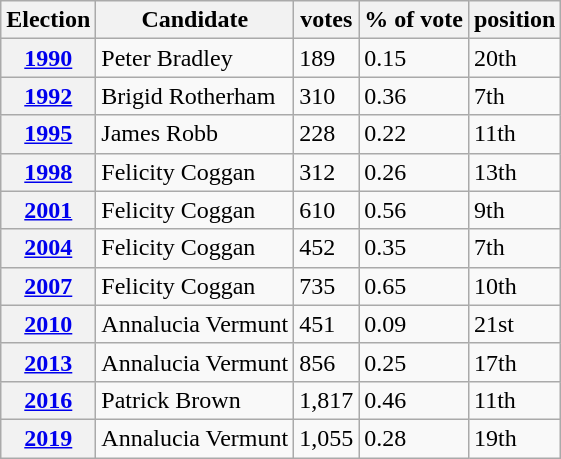<table class=wikitable>
<tr>
<th>Election</th>
<th>Candidate</th>
<th>votes</th>
<th>% of vote</th>
<th>position</th>
</tr>
<tr>
<th><a href='#'>1990</a></th>
<td>Peter Bradley</td>
<td>189</td>
<td>0.15</td>
<td>20th</td>
</tr>
<tr>
<th><a href='#'>1992</a></th>
<td>Brigid Rotherham</td>
<td>310</td>
<td>0.36</td>
<td>7th</td>
</tr>
<tr>
<th><a href='#'>1995</a></th>
<td>James Robb</td>
<td>228</td>
<td>0.22</td>
<td>11th</td>
</tr>
<tr>
<th><a href='#'>1998</a></th>
<td>Felicity Coggan</td>
<td>312</td>
<td>0.26</td>
<td>13th</td>
</tr>
<tr>
<th><a href='#'>2001</a></th>
<td>Felicity Coggan</td>
<td>610</td>
<td>0.56</td>
<td>9th</td>
</tr>
<tr>
<th><a href='#'>2004</a></th>
<td>Felicity Coggan</td>
<td>452</td>
<td>0.35</td>
<td>7th</td>
</tr>
<tr>
<th><a href='#'>2007</a></th>
<td>Felicity Coggan</td>
<td>735</td>
<td>0.65</td>
<td>10th</td>
</tr>
<tr>
<th><a href='#'>2010</a></th>
<td>Annalucia Vermunt</td>
<td>451</td>
<td>0.09</td>
<td>21st</td>
</tr>
<tr>
<th><a href='#'>2013</a></th>
<td>Annalucia Vermunt</td>
<td>856</td>
<td>0.25</td>
<td>17th</td>
</tr>
<tr>
<th><a href='#'>2016</a></th>
<td>Patrick Brown</td>
<td>1,817</td>
<td>0.46</td>
<td>11th</td>
</tr>
<tr>
<th><a href='#'>2019</a></th>
<td>Annalucia Vermunt</td>
<td>1,055</td>
<td>0.28</td>
<td>19th</td>
</tr>
</table>
